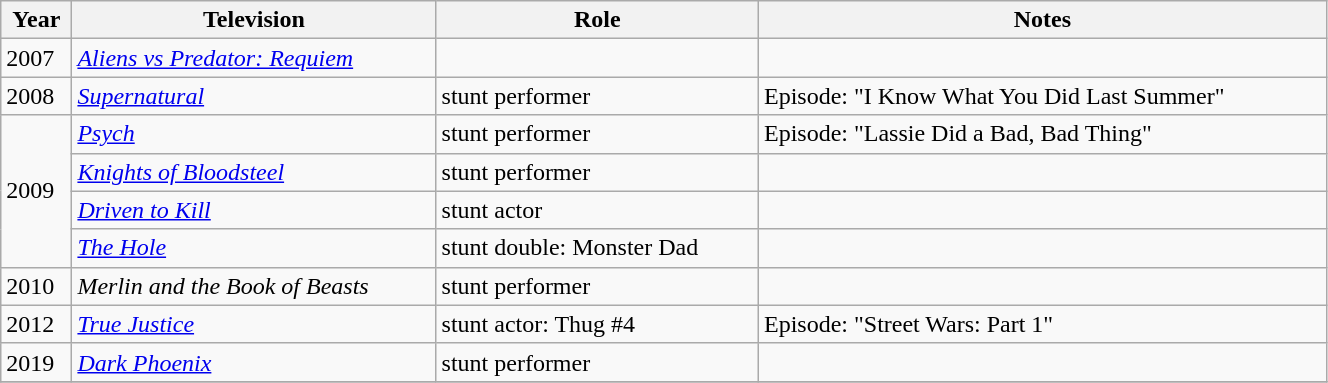<table class="wikitable sortable" width=70%>
<tr>
<th>Year</th>
<th>Television</th>
<th>Role</th>
<th class="unsortable">Notes</th>
</tr>
<tr>
<td>2007</td>
<td><em><a href='#'>Aliens vs Predator: Requiem</a></em></td>
<td></td>
<td></td>
</tr>
<tr>
<td>2008</td>
<td><em><a href='#'>Supernatural</a></em></td>
<td>stunt performer</td>
<td>Episode: "I Know What You Did Last Summer"</td>
</tr>
<tr>
<td rowspan="4">2009</td>
<td><em><a href='#'>Psych</a></em></td>
<td>stunt performer</td>
<td>Episode: "Lassie Did a Bad, Bad Thing"</td>
</tr>
<tr>
<td><em><a href='#'>Knights of Bloodsteel</a></em></td>
<td>stunt performer</td>
<td></td>
</tr>
<tr>
<td><em><a href='#'>Driven to Kill</a></em></td>
<td>stunt actor</td>
<td></td>
</tr>
<tr>
<td data-sort-value="Hole, The"><em><a href='#'>The Hole</a></em></td>
<td>stunt double: Monster Dad</td>
<td></td>
</tr>
<tr>
<td>2010</td>
<td><em>Merlin and the Book of Beasts</em></td>
<td>stunt performer</td>
<td></td>
</tr>
<tr>
<td>2012</td>
<td><em><a href='#'>True Justice</a></em></td>
<td>stunt actor: Thug #4</td>
<td>Episode: "Street Wars: Part 1"</td>
</tr>
<tr>
<td>2019</td>
<td><em><a href='#'>Dark Phoenix</a></em></td>
<td>stunt performer</td>
<td></td>
</tr>
<tr>
</tr>
</table>
